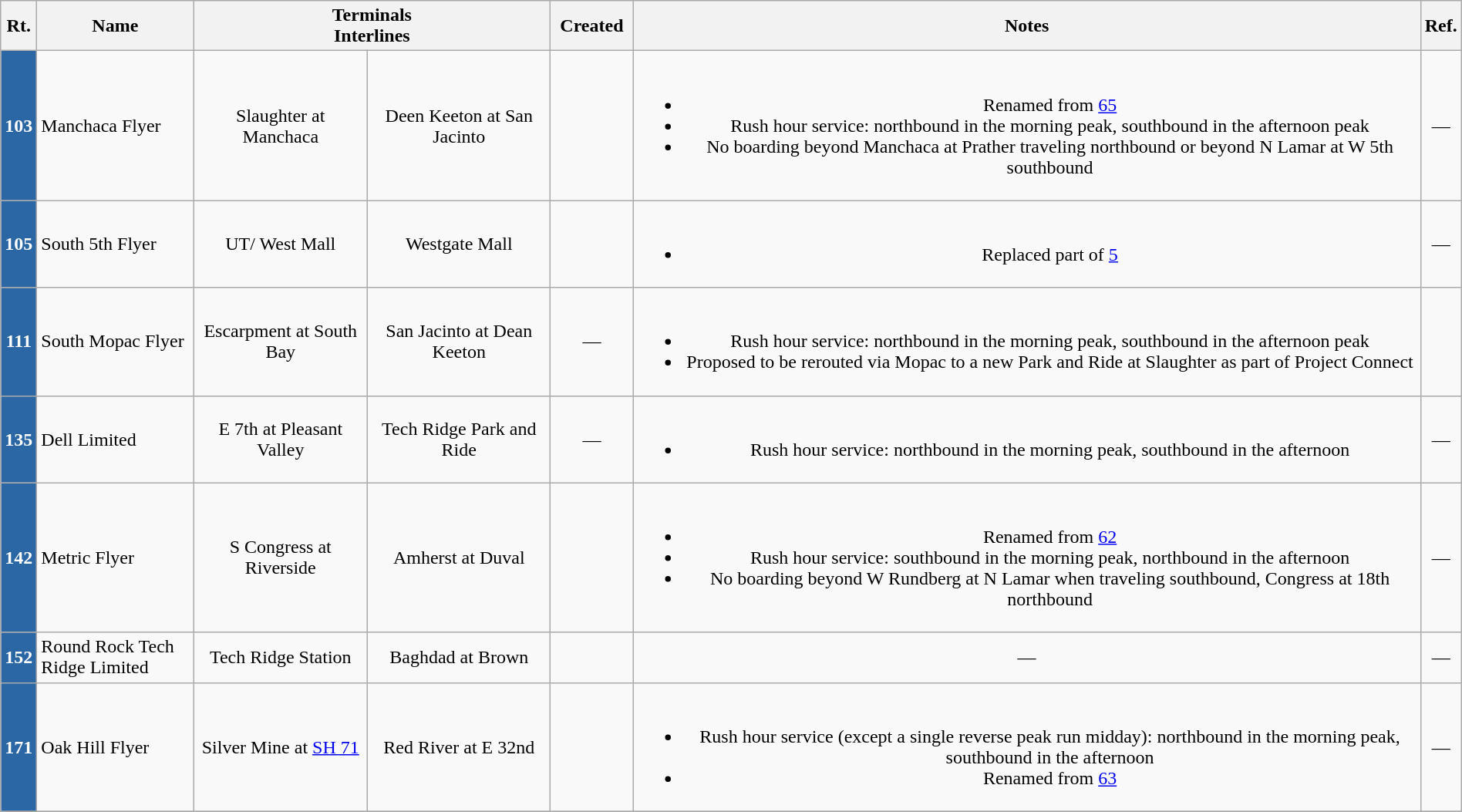<table class="wikitable sortable" style="text-align: center; width:100%;">
<tr>
<th scope="col" style="width: 1.5em;">Rt.</th>
<th scope="col" style="width: 8em;">Name</th>
<th colspan=2 class="unsortable">Terminals<br>Interlines</th>
<th scope="col" style="width: 4em;">Created</th>
<th class="unsortable">Notes</th>
<th scope="col" style="width: 1em;" class="unsortable">Ref.</th>
</tr>
<tr>
<th style="background: #2C67A5; color:#FFFFFF;">103</th>
<td align="left">Manchaca Flyer</td>
<td>Slaughter at Manchaca</td>
<td>Deen Keeton at San Jacinto</td>
<td></td>
<td><br><ul><li>Renamed from <a href='#'>65</a></li><li>Rush hour service: northbound in the morning peak, southbound in the afternoon peak</li><li>No boarding beyond Manchaca at Prather traveling northbound or beyond N Lamar at W 5th southbound</li></ul></td>
<td>—</td>
</tr>
<tr>
<th style="background: #2C67A5; color:#FFFFFF;">105</th>
<td align="left">South 5th Flyer</td>
<td>UT/ West Mall</td>
<td>Westgate Mall</td>
<td></td>
<td><br><ul><li>Replaced part of <a href='#'>5</a></li></ul></td>
<td>—</td>
</tr>
<tr>
<th style="background: #2C67A5; color:#FFFFFF;">111</th>
<td align="left">South Mopac Flyer</td>
<td>Escarpment at South Bay</td>
<td>San Jacinto at Dean Keeton</td>
<td>—</td>
<td><br><ul><li>Rush hour service: northbound in the morning peak, southbound in the afternoon peak</li><li>Proposed to be rerouted via Mopac to a new Park and Ride at Slaughter as part of Project Connect</li></ul></td>
<td></td>
</tr>
<tr>
<th style="background: #2C67A5; color:#FFFFFF;">135</th>
<td align="left">Dell Limited</td>
<td>E 7th at Pleasant Valley</td>
<td>Tech Ridge Park and Ride</td>
<td>—</td>
<td><br><ul><li>Rush hour service: northbound in the morning peak, southbound in the afternoon</li></ul></td>
<td>—</td>
</tr>
<tr>
<th style="background: #2C67A5; color:#FFFFFF;">142</th>
<td align="left">Metric Flyer</td>
<td>S Congress at Riverside</td>
<td>Amherst at Duval</td>
<td></td>
<td><br><ul><li>Renamed from <a href='#'>62</a></li><li>Rush hour service: southbound in the morning peak, northbound in the afternoon</li><li>No boarding beyond W Rundberg at N Lamar when traveling southbound, Congress at 18th northbound</li></ul></td>
<td>—</td>
</tr>
<tr>
<th style="background: #2C67A5; color:#FFFFFF;">152</th>
<td align="left">Round Rock Tech Ridge Limited</td>
<td>Tech Ridge Station</td>
<td>Baghdad at Brown</td>
<td></td>
<td>—</td>
<td>—</td>
</tr>
<tr>
<th style="background: #2C67A5; color:#FFFFFF;">171</th>
<td align="left">Oak Hill Flyer</td>
<td>Silver Mine at <a href='#'>SH 71</a></td>
<td>Red River at E 32nd</td>
<td></td>
<td><br><ul><li>Rush hour service (except a single reverse peak run midday): northbound in the morning peak, southbound in the afternoon</li><li>Renamed from <a href='#'>63</a></li></ul></td>
<td>—</td>
</tr>
<tr>
</tr>
</table>
